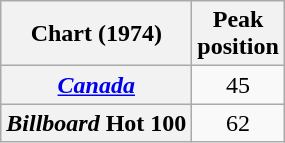<table class="wikitable plainrowheaders">
<tr>
<th>Chart (1974)</th>
<th>Peak<br>position</th>
</tr>
<tr>
<th scope="row"><em><a href='#'>Canada</a></em> </th>
<td align=center>45</td>
</tr>
<tr>
<th scope="row"><em>Billboard</em> Hot 100</th>
<td align=center>62</td>
</tr>
</table>
